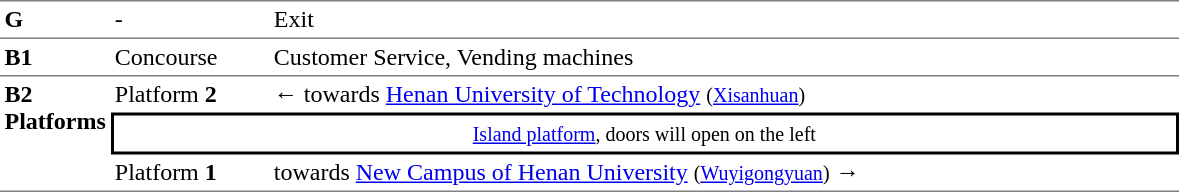<table table border=0 cellspacing=0 cellpadding=3>
<tr>
<td style="border-top:solid 1px gray;" width=50 valign=top><strong>G</strong></td>
<td style="border-top:solid 1px gray;" width=100 valign=top>-</td>
<td style="border-top:solid 1px gray;" width=600 valign=top>Exit</td>
</tr>
<tr>
<td style="border-bottom:solid 1px gray; border-top:solid 1px gray;" valign=top width=50><strong>B1</strong></td>
<td style="border-bottom:solid 1px gray; border-top:solid 1px gray;" valign=top width=100>Concourse<br></td>
<td style="border-bottom:solid 1px gray; border-top:solid 1px gray;" valign=top width=390>Customer Service, Vending machines</td>
</tr>
<tr>
<td style="border-bottom:solid 1px gray;" rowspan=3 valign=top><strong>B2<br>Platforms</strong></td>
<td>Platform <span> <strong>2</strong></span></td>
<td>←  towards <a href='#'>Henan University of Technology</a> <small>(<a href='#'>Xisanhuan</a>)</small></td>
</tr>
<tr>
<td style="border-right:solid 2px black;border-left:solid 2px black;border-top:solid 2px black;border-bottom:solid 2px black;text-align:center;" colspan=2><small><a href='#'>Island platform</a>, doors will open on the left</small></td>
</tr>
<tr>
<td style="border-bottom:solid 1px gray;">Platform <span> <strong>1</strong></span></td>
<td style="border-bottom:solid 1px gray;">  towards <a href='#'>New Campus of Henan University</a> <small>(<a href='#'>Wuyigongyuan</a>)</small> →</td>
</tr>
</table>
